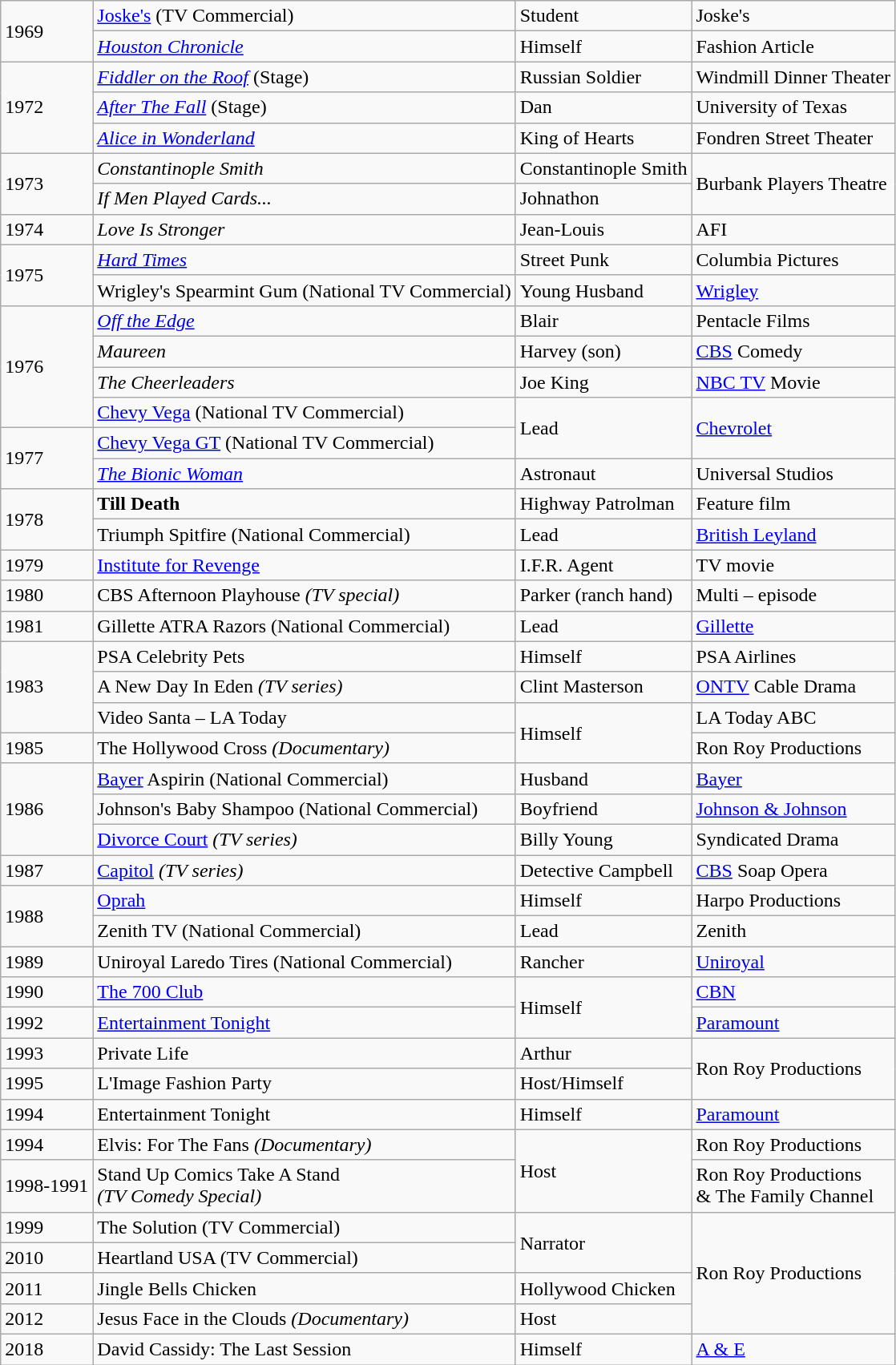<table class="wikitable sortable">
<tr>
<td rowspan="2">1969</td>
<td><a href='#'>Joske's</a> (TV Commercial)</td>
<td>Student</td>
<td>Joske's</td>
</tr>
<tr>
<td><em><a href='#'>Houston Chronicle</a></em></td>
<td>Himself</td>
<td>Fashion Article</td>
</tr>
<tr>
<td rowspan="3">1972</td>
<td><em><a href='#'>Fiddler on the Roof</a></em> (Stage)</td>
<td>Russian Soldier</td>
<td>Windmill Dinner Theater</td>
</tr>
<tr>
<td><em><a href='#'>After The Fall</a></em>  (Stage)</td>
<td>Dan</td>
<td>University of Texas</td>
</tr>
<tr>
<td><em><a href='#'>Alice in Wonderland</a></em></td>
<td>King of Hearts</td>
<td>Fondren Street Theater</td>
</tr>
<tr>
<td rowspan="2">1973</td>
<td><em>Constantinople Smith</em></td>
<td>Constantinople Smith</td>
<td rowspan="2">Burbank Players Theatre</td>
</tr>
<tr>
<td><em>If Men Played Cards...</em></td>
<td>Johnathon</td>
</tr>
<tr>
<td>1974  </td>
<td><em>Love Is Stronger</em> </td>
<td>Jean-Louis</td>
<td>AFI</td>
</tr>
<tr>
<td rowspan="2">1975  </td>
<td><em><a href='#'>Hard Times</a></em>              </td>
<td>Street Punk</td>
<td>Columbia Pictures</td>
</tr>
<tr>
<td>Wrigley's Spearmint Gum (National TV Commercial)</td>
<td>Young Husband</td>
<td><a href='#'>Wrigley</a></td>
</tr>
<tr>
<td rowspan="4">1976  </td>
<td><em><a href='#'>Off the Edge</a></em></td>
<td>Blair</td>
<td>Pentacle Films</td>
</tr>
<tr>
<td><em>Maureen</em> </td>
<td>Harvey (son)</td>
<td><a href='#'>CBS</a> Comedy</td>
</tr>
<tr>
<td><em>The Cheerleaders</em> </td>
<td>Joe King</td>
<td><a href='#'>NBC TV</a> Movie</td>
</tr>
<tr>
<td><a href='#'>Chevy Vega</a> (National TV Commercial)</td>
<td rowspan="2">Lead</td>
<td rowspan="2"><a href='#'>Chevrolet</a></td>
</tr>
<tr>
<td rowspan="2">1977</td>
<td><a href='#'>Chevy Vega GT</a> (National TV Commercial)</td>
</tr>
<tr>
<td><em><a href='#'>The Bionic Woman</a></em></td>
<td>Astronaut</td>
<td>Universal Studios</td>
</tr>
<tr>
<td rowspan="2">1978</td>
<td><strong>Till Death<em> </td>
<td>Highway Patrolman</td>
<td>Feature film</td>
</tr>
<tr>
<td>Triumph Spitfire (National Commercial)</td>
<td>Lead</td>
<td><a href='#'>British Leyland</a></td>
</tr>
<tr>
<td>1979</td>
<td></em><a href='#'>Institute for Revenge</a><em> </td>
<td>I.F.R. Agent</td>
<td>TV movie</td>
</tr>
<tr>
<td>1980</td>
<td></em>CBS Afternoon Playhouse<em> (TV special)</td>
<td>Parker (ranch hand)</td>
<td>Multi – episode</td>
</tr>
<tr>
<td>1981</td>
<td>Gillette ATRA Razors (National Commercial) </td>
<td>Lead</td>
<td><a href='#'>Gillette</a></td>
</tr>
<tr>
<td rowspan="3">1983</td>
<td>PSA Celebrity Pets </td>
<td>Himself</td>
<td>PSA Airlines</td>
</tr>
<tr>
<td></em>A New Day In Eden<em> (TV series) </td>
<td>Clint Masterson</td>
<td><a href='#'>ONTV</a> Cable Drama</td>
</tr>
<tr>
<td>Video Santa – LA Today</td>
<td rowspan="2">Himself</td>
<td>LA Today ABC</td>
</tr>
<tr>
<td>1985</td>
<td></em>The Hollywood Cross<em> (Documentary)</td>
<td>Ron Roy Productions</td>
</tr>
<tr>
<td rowspan="3">1986</td>
<td><a href='#'>Bayer</a> Aspirin (National Commercial)</td>
<td>Husband</td>
<td><a href='#'>Bayer</a></td>
</tr>
<tr>
<td>Johnson's Baby Shampoo (National Commercial)</td>
<td>Boyfriend</td>
<td><a href='#'>Johnson & Johnson</a></td>
</tr>
<tr>
<td></em><a href='#'>Divorce Court</a><em> (TV series)</td>
<td>Billy Young</td>
<td>Syndicated Drama</td>
</tr>
<tr>
<td>1987</td>
<td></em><a href='#'>Capitol</a><em> (TV series)</td>
<td>Detective Campbell</td>
<td><a href='#'>CBS</a> Soap Opera</td>
</tr>
<tr>
<td rowspan="2">1988  </td>
<td></em><a href='#'>Oprah</a><em> </td>
<td>Himself</td>
<td>Harpo Productions</td>
</tr>
<tr>
<td>Zenith TV (National Commercial)</td>
<td>Lead</td>
<td>Zenith</td>
</tr>
<tr>
<td>1989</td>
<td>Uniroyal Laredo Tires (National Commercial)</td>
<td>Rancher</td>
<td><a href='#'>Uniroyal</a></td>
</tr>
<tr>
<td>1990</td>
<td></em><a href='#'>The 700 Club</a><em> </td>
<td rowspan="2">Himself</td>
<td><a href='#'>CBN</a></td>
</tr>
<tr>
<td>1992</td>
<td></em><a href='#'>Entertainment Tonight</a><em> </td>
<td><a href='#'>Paramount</a></td>
</tr>
<tr>
<td>1993</td>
<td></em>Private Life<em> </td>
<td>Arthur  </td>
<td rowspan="2">Ron Roy Productions</td>
</tr>
<tr>
<td>1995</td>
<td></em>L'Image Fashion Party<em></td>
<td>Host/Himself</td>
</tr>
<tr>
<td>1994</td>
<td></em>Entertainment Tonight<em></td>
<td>Himself</td>
<td><a href='#'>Paramount</a></td>
</tr>
<tr>
<td>1994</td>
<td></em>Elvis: For The Fans<em> (Documentary)</td>
<td rowspan="2">Host</td>
<td>Ron Roy Productions</td>
</tr>
<tr>
<td>1998-1991</td>
<td></em>Stand Up Comics Take A Stand<em><br>(TV Comedy Special)</td>
<td>Ron Roy Productions<br>& The Family Channel</td>
</tr>
<tr>
<td>1999</td>
<td>The Solution (TV Commercial) </td>
<td rowspan="2">Narrator</td>
<td rowspan="4">Ron Roy Productions</td>
</tr>
<tr>
<td>2010</td>
<td>Heartland USA (TV Commercial) </td>
</tr>
<tr>
<td>2011</td>
<td></em>Jingle Bells Chicken<em> </td>
<td>Hollywood Chicken</td>
</tr>
<tr>
<td>2012</td>
<td></em>Jesus Face in the Clouds<em> (Documentary) </td>
<td>Host</td>
</tr>
<tr>
<td>2018</td>
<td></em>David Cassidy: The Last Session<em> </td>
<td>Himself     </td>
<td><a href='#'>A & E</a></td>
</tr>
</table>
